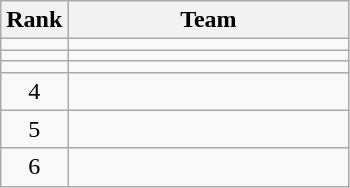<table class=wikitable style="text-align:center;">
<tr>
<th>Rank</th>
<th width=180>Team</th>
</tr>
<tr>
<td></td>
<td align=left></td>
</tr>
<tr>
<td></td>
<td align=left></td>
</tr>
<tr>
<td></td>
<td align=left></td>
</tr>
<tr>
<td>4</td>
<td align=left></td>
</tr>
<tr>
<td>5</td>
<td align=left></td>
</tr>
<tr>
<td>6</td>
<td align=left></td>
</tr>
</table>
